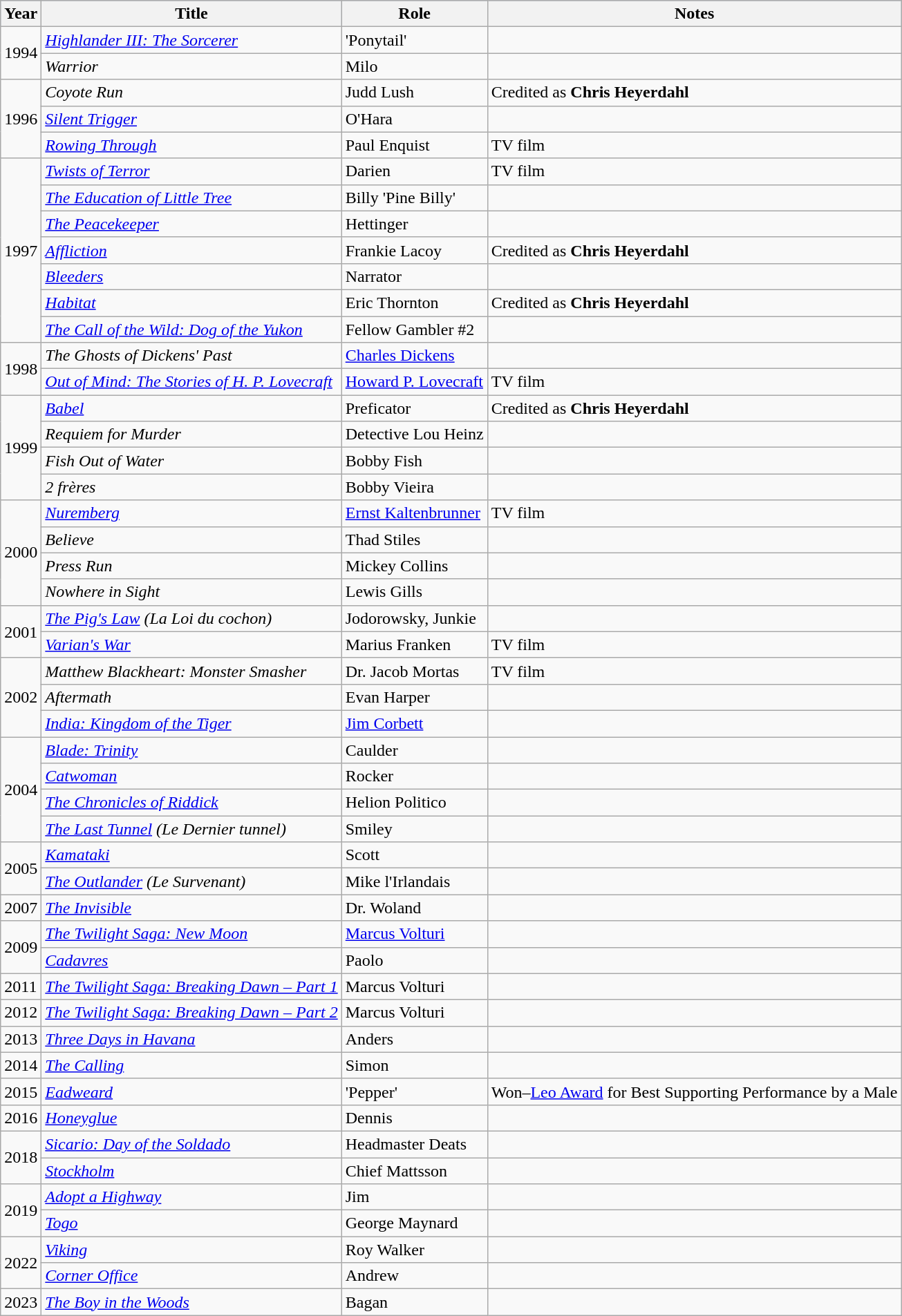<table class="wikitable sortable">
<tr style="background:#b0c4de; text-align:center;">
<th>Year</th>
<th>Title</th>
<th>Role</th>
<th class="unsortable">Notes</th>
</tr>
<tr>
<td rowspan="2">1994</td>
<td><em><a href='#'>Highlander III: The Sorcerer</a></em></td>
<td>'Ponytail'</td>
<td></td>
</tr>
<tr>
<td><em>Warrior</em></td>
<td>Milo</td>
<td></td>
</tr>
<tr>
<td rowspan="3">1996</td>
<td><em>Coyote Run</em></td>
<td>Judd Lush</td>
<td>Credited as <strong>Chris Heyerdahl</strong></td>
</tr>
<tr>
<td><em><a href='#'>Silent Trigger</a></em></td>
<td>O'Hara</td>
<td></td>
</tr>
<tr>
<td><em><a href='#'>Rowing Through</a></em></td>
<td>Paul Enquist</td>
<td>TV film</td>
</tr>
<tr>
<td rowspan="7">1997</td>
<td><em><a href='#'>Twists of Terror</a></em></td>
<td>Darien</td>
<td>TV film</td>
</tr>
<tr>
<td data-sort-value="Education of Little Tree, The"><em><a href='#'>The Education of Little Tree</a></em></td>
<td>Billy 'Pine Billy'</td>
<td></td>
</tr>
<tr>
<td data-sort-value="Peacekeeper, The"><em><a href='#'>The Peacekeeper</a></em></td>
<td>Hettinger</td>
<td></td>
</tr>
<tr>
<td><em><a href='#'>Affliction</a></em></td>
<td>Frankie Lacoy</td>
<td>Credited as <strong>Chris Heyerdahl</strong></td>
</tr>
<tr>
<td><em><a href='#'>Bleeders</a></em></td>
<td>Narrator</td>
<td></td>
</tr>
<tr>
<td><em><a href='#'>Habitat</a></em></td>
<td>Eric Thornton</td>
<td>Credited as <strong>Chris Heyerdahl</strong></td>
</tr>
<tr>
<td data-sort-value="Call of the Wild: Dog of the Yukon, The"><em><a href='#'>The Call of the Wild: Dog of the Yukon</a></em></td>
<td>Fellow Gambler #2</td>
<td></td>
</tr>
<tr>
<td rowspan="2">1998</td>
<td data-sort-value="Ghosts of Dickens' Past, The"><em>The Ghosts of Dickens' Past</em></td>
<td><a href='#'>Charles Dickens</a></td>
<td></td>
</tr>
<tr>
<td><em><a href='#'>Out of Mind: The Stories of H. P. Lovecraft</a></em></td>
<td><a href='#'>Howard P. Lovecraft</a></td>
<td>TV film</td>
</tr>
<tr>
<td rowspan="4">1999</td>
<td><em><a href='#'>Babel</a></em></td>
<td>Preficator</td>
<td>Credited as <strong>Chris Heyerdahl</strong></td>
</tr>
<tr>
<td><em>Requiem for Murder</em></td>
<td>Detective Lou Heinz</td>
<td></td>
</tr>
<tr>
<td><em>Fish Out of Water</em></td>
<td>Bobby Fish</td>
<td></td>
</tr>
<tr>
<td><em>2 frères</em></td>
<td>Bobby Vieira</td>
<td></td>
</tr>
<tr>
<td rowspan="4">2000</td>
<td><em><a href='#'>Nuremberg</a></em></td>
<td><a href='#'>Ernst Kaltenbrunner</a></td>
<td>TV film</td>
</tr>
<tr>
<td><em>Believe</em></td>
<td>Thad Stiles</td>
<td></td>
</tr>
<tr>
<td><em>Press Run</em></td>
<td>Mickey Collins</td>
<td></td>
</tr>
<tr>
<td><em>Nowhere in Sight</em></td>
<td>Lewis Gills</td>
<td></td>
</tr>
<tr>
<td rowspan="2">2001</td>
<td data-sort-value="Pig's Law, The"><em><a href='#'>The Pig's Law</a> (La Loi du cochon)</em></td>
<td>Jodorowsky, Junkie</td>
<td></td>
</tr>
<tr>
<td><em><a href='#'>Varian's War</a></em></td>
<td>Marius Franken</td>
<td>TV film</td>
</tr>
<tr>
<td rowspan="3">2002</td>
<td><em>Matthew Blackheart: Monster Smasher</em></td>
<td>Dr. Jacob Mortas</td>
<td>TV film</td>
</tr>
<tr>
<td><em>Aftermath</em></td>
<td>Evan Harper</td>
<td></td>
</tr>
<tr>
<td><em><a href='#'>India: Kingdom of the Tiger</a></em></td>
<td><a href='#'>Jim Corbett</a></td>
<td></td>
</tr>
<tr>
<td rowspan="4">2004</td>
<td><em><a href='#'>Blade: Trinity</a></em></td>
<td>Caulder</td>
<td></td>
</tr>
<tr>
<td><em><a href='#'>Catwoman</a></em></td>
<td>Rocker</td>
<td></td>
</tr>
<tr>
<td data-sort-value="Chronicles of Riddick, The"><em><a href='#'>The Chronicles of Riddick</a></em></td>
<td>Helion Politico</td>
<td></td>
</tr>
<tr>
<td data-sort-value="Last Tunnel, The"><em><a href='#'>The Last Tunnel</a> (Le Dernier tunnel)</em></td>
<td>Smiley</td>
<td></td>
</tr>
<tr>
<td rowspan="2">2005</td>
<td><em><a href='#'>Kamataki</a></em></td>
<td>Scott</td>
<td></td>
</tr>
<tr>
<td data-sort-value="Outlander, The"><em><a href='#'>The Outlander</a> (Le Survenant)</em></td>
<td>Mike l'Irlandais</td>
<td></td>
</tr>
<tr>
<td>2007</td>
<td data-sort-value="Invisible, The"><em><a href='#'>The Invisible</a></em></td>
<td>Dr. Woland</td>
<td></td>
</tr>
<tr>
<td rowspan="2">2009</td>
<td data-sort-value="Twilight Saga: New Moon, The"><em><a href='#'>The Twilight Saga: New Moon</a></em></td>
<td><a href='#'>Marcus Volturi</a></td>
<td></td>
</tr>
<tr>
<td><em><a href='#'>Cadavres</a></em></td>
<td>Paolo</td>
<td></td>
</tr>
<tr>
<td>2011</td>
<td data-sort-value="Twilight Saga: Breaking Dawn – Part 1, The"><em><a href='#'>The Twilight Saga: Breaking Dawn – Part 1</a></em></td>
<td>Marcus Volturi</td>
<td></td>
</tr>
<tr>
<td>2012</td>
<td data-sort-value="Twilight Saga: Breaking Dawn – Part 2], The"><em><a href='#'>The Twilight Saga: Breaking Dawn – Part 2</a></em></td>
<td>Marcus Volturi</td>
<td></td>
</tr>
<tr>
<td>2013</td>
<td><em><a href='#'>Three Days in Havana</a></em></td>
<td>Anders</td>
<td></td>
</tr>
<tr>
<td>2014</td>
<td data-sort-value="Calling, The"><em><a href='#'>The Calling</a></em></td>
<td>Simon</td>
<td></td>
</tr>
<tr>
<td>2015</td>
<td><em><a href='#'>Eadweard</a></em></td>
<td>'Pepper'</td>
<td>Won–<a href='#'>Leo Award</a> for Best Supporting Performance by a Male</td>
</tr>
<tr>
<td>2016</td>
<td><em><a href='#'>Honeyglue</a></em></td>
<td>Dennis</td>
<td></td>
</tr>
<tr>
<td rowspan="2">2018</td>
<td><em><a href='#'>Sicario: Day of the Soldado</a></em></td>
<td>Headmaster Deats</td>
<td></td>
</tr>
<tr>
<td><em><a href='#'>Stockholm</a></em></td>
<td>Chief Mattsson</td>
<td></td>
</tr>
<tr>
<td rowspan="2">2019</td>
<td><em><a href='#'>Adopt a Highway</a></em></td>
<td>Jim</td>
</tr>
<tr>
<td><em><a href='#'>Togo</a></em></td>
<td>George Maynard</td>
<td></td>
</tr>
<tr>
<td rowspan="2">2022</td>
<td><em><a href='#'>Viking</a></em></td>
<td>Roy Walker</td>
</tr>
<tr>
<td><em><a href='#'>Corner Office</a></em></td>
<td>Andrew</td>
<td></td>
</tr>
<tr>
<td>2023</td>
<td data-sort-value="Boy in the Woods, The"><em><a href='#'>The Boy in the Woods</a></em></td>
<td>Bagan</td>
<td></td>
</tr>
</table>
